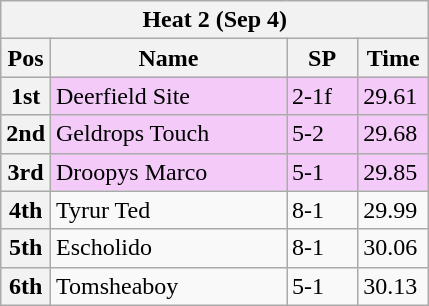<table class="wikitable">
<tr>
<th colspan="6">Heat 2 (Sep 4)</th>
</tr>
<tr>
<th width=20>Pos</th>
<th width=150>Name</th>
<th width=40>SP</th>
<th width=40>Time</th>
</tr>
<tr style="background: #f4caf9;">
<th>1st</th>
<td>Deerfield Site</td>
<td>2-1f</td>
<td>29.61</td>
</tr>
<tr style="background: #f4caf9;">
<th>2nd</th>
<td>Geldrops Touch</td>
<td>5-2</td>
<td>29.68</td>
</tr>
<tr style="background: #f4caf9;">
<th>3rd</th>
<td>Droopys Marco</td>
<td>5-1</td>
<td>29.85</td>
</tr>
<tr>
<th>4th</th>
<td>Tyrur Ted</td>
<td>8-1</td>
<td>29.99</td>
</tr>
<tr>
<th>5th</th>
<td>Escholido</td>
<td>8-1</td>
<td>30.06</td>
</tr>
<tr>
<th>6th</th>
<td>Tomsheaboy</td>
<td>5-1</td>
<td>30.13</td>
</tr>
</table>
